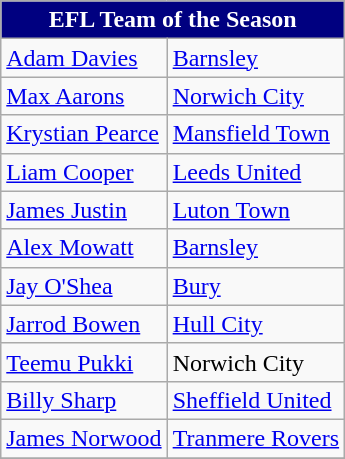<table class="wikitable">
<tr>
<th style="background-color: navy; color: white;" colspan="2">EFL Team of the Season</th>
</tr>
<tr>
<td> <a href='#'>Adam Davies</a></td>
<td><a href='#'>Barnsley</a></td>
</tr>
<tr>
<td> <a href='#'>Max Aarons</a></td>
<td><a href='#'>Norwich City</a></td>
</tr>
<tr>
<td> <a href='#'>Krystian Pearce</a></td>
<td><a href='#'>Mansfield Town</a></td>
</tr>
<tr>
<td> <a href='#'>Liam Cooper</a></td>
<td><a href='#'>Leeds United</a></td>
</tr>
<tr>
<td> <a href='#'>James Justin</a></td>
<td><a href='#'>Luton Town</a></td>
</tr>
<tr>
<td> <a href='#'>Alex Mowatt</a></td>
<td><a href='#'>Barnsley</a></td>
</tr>
<tr>
<td> <a href='#'>Jay O'Shea</a></td>
<td><a href='#'>Bury</a></td>
</tr>
<tr>
<td> <a href='#'>Jarrod Bowen</a></td>
<td><a href='#'>Hull City</a></td>
</tr>
<tr>
<td> <a href='#'>Teemu Pukki</a></td>
<td>Norwich City</td>
</tr>
<tr>
<td> <a href='#'>Billy Sharp</a></td>
<td><a href='#'>Sheffield United</a></td>
</tr>
<tr>
<td> <a href='#'>James Norwood</a></td>
<td><a href='#'>Tranmere Rovers</a></td>
</tr>
<tr>
</tr>
</table>
